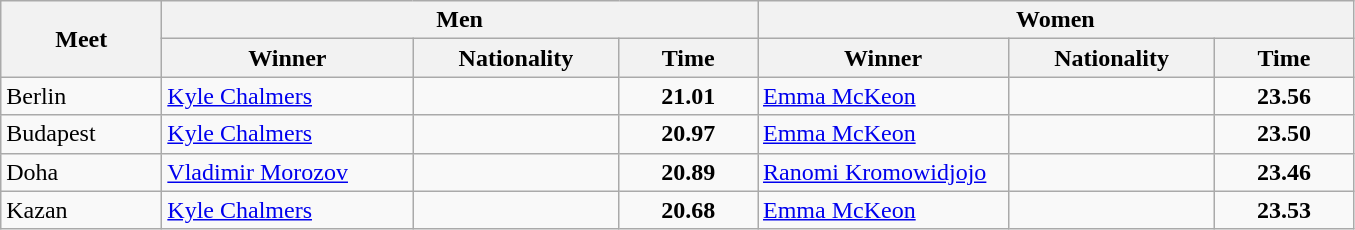<table class="wikitable">
<tr>
<th width=100 rowspan=2>Meet</th>
<th colspan=3>Men</th>
<th colspan=3>Women</th>
</tr>
<tr>
<th width=160>Winner</th>
<th width=130>Nationality</th>
<th width=85>Time</th>
<th width=160>Winner</th>
<th width=130>Nationality</th>
<th width=85>Time</th>
</tr>
<tr>
<td>Berlin</td>
<td><a href='#'>Kyle Chalmers</a></td>
<td></td>
<td align=center><strong>21.01</strong></td>
<td><a href='#'>Emma McKeon</a></td>
<td></td>
<td align=center><strong>23.56</strong></td>
</tr>
<tr>
<td>Budapest</td>
<td><a href='#'>Kyle Chalmers</a></td>
<td></td>
<td align=center><strong>20.97</strong></td>
<td><a href='#'>Emma McKeon</a></td>
<td></td>
<td align=center><strong>23.50</strong></td>
</tr>
<tr>
<td>Doha</td>
<td><a href='#'>Vladimir Morozov</a></td>
<td></td>
<td align=center><strong>20.89</strong></td>
<td><a href='#'>Ranomi Kromowidjojo</a></td>
<td></td>
<td align=center><strong>23.46</strong></td>
</tr>
<tr>
<td>Kazan</td>
<td><a href='#'>Kyle Chalmers</a></td>
<td></td>
<td align=center><strong>20.68</strong></td>
<td><a href='#'>Emma McKeon</a></td>
<td></td>
<td align=center><strong>23.53</strong></td>
</tr>
</table>
